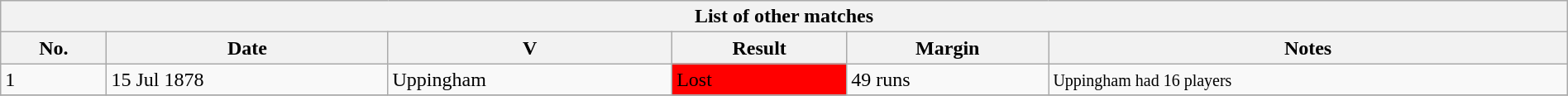<table class="wikitable" width="100%">
<tr>
<th bgcolor="#efefef" colspan=6>List of other matches</th>
</tr>
<tr bgcolor="#efefef">
<th>No.</th>
<th>Date</th>
<th>V</th>
<th>Result</th>
<th>Margin</th>
<th>Notes</th>
</tr>
<tr>
<td>1</td>
<td>15 Jul 1878</td>
<td>Uppingham</td>
<td bgcolor="#FF0000">Lost</td>
<td>49 runs</td>
<td><small> Uppingham had 16 players </small></td>
</tr>
<tr>
</tr>
</table>
